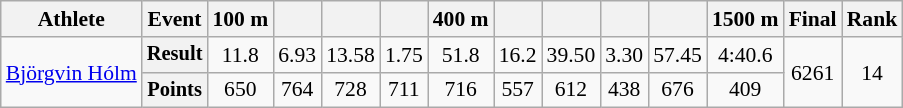<table class="wikitable" style="font-size:90%">
<tr>
<th>Athlete</th>
<th>Event</th>
<th>100 m</th>
<th></th>
<th></th>
<th></th>
<th>400 m</th>
<th></th>
<th></th>
<th></th>
<th></th>
<th>1500 m</th>
<th>Final</th>
<th>Rank</th>
</tr>
<tr align=center>
<td align=left rowspan=2><a href='#'>Björgvin Hólm</a></td>
<th style="font-size:95%">Result</th>
<td>11.8</td>
<td>6.93</td>
<td>13.58</td>
<td>1.75</td>
<td>51.8</td>
<td>16.2</td>
<td>39.50</td>
<td>3.30</td>
<td>57.45</td>
<td>4:40.6</td>
<td rowspan=2>6261</td>
<td rowspan=2>14</td>
</tr>
<tr align=center>
<th style="font-size:95%">Points</th>
<td>650</td>
<td>764</td>
<td>728</td>
<td>711</td>
<td>716</td>
<td>557</td>
<td>612</td>
<td>438</td>
<td>676</td>
<td>409</td>
</tr>
</table>
